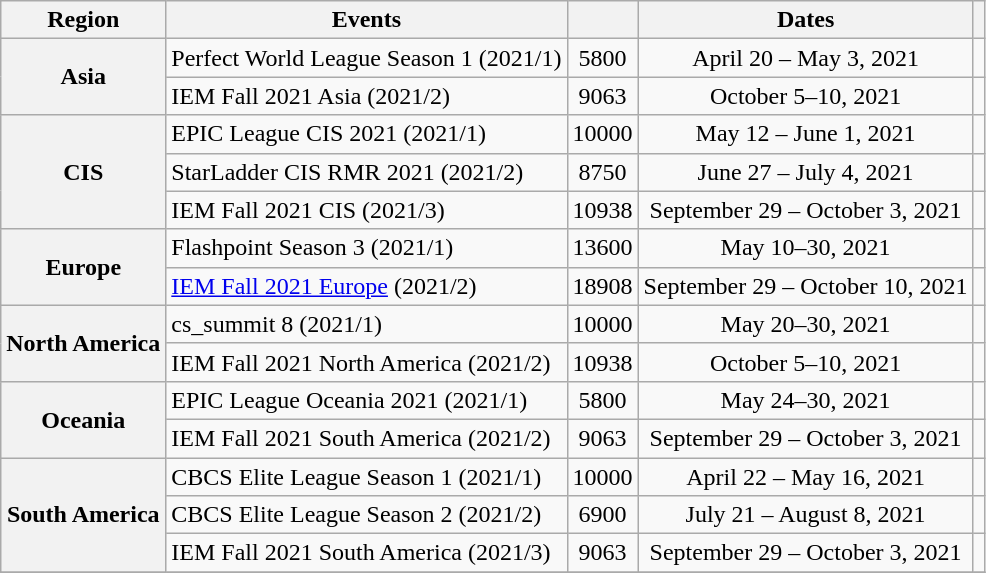<table class="wikitable plainrowheaders" style="text-align:center;">
<tr>
<th scope="col">Region</th>
<th scope="col">Events</th>
<th scope="col"></th>
<th scope="col">Dates</th>
<th scope="col"></th>
</tr>
<tr>
<th scope="row" rowspan="2">Asia</th>
<td align="left">Perfect World League Season 1 (2021/1)</td>
<td>5800</td>
<td>April 20 – May 3, 2021</td>
<td></td>
</tr>
<tr>
<td align="left">IEM Fall 2021 Asia (2021/2)</td>
<td>9063</td>
<td>October 5–10, 2021</td>
<td></td>
</tr>
<tr>
<th scope="row" rowspan="3">CIS</th>
<td align="left">EPIC League CIS 2021 (2021/1)</td>
<td>10000</td>
<td>May 12 – June 1, 2021</td>
<td></td>
</tr>
<tr>
<td align="left">StarLadder CIS RMR 2021 (2021/2)</td>
<td>8750</td>
<td>June 27 – July 4, 2021</td>
<td></td>
</tr>
<tr>
<td align="left">IEM Fall 2021 CIS (2021/3)</td>
<td>10938</td>
<td>September 29 – October 3, 2021</td>
<td></td>
</tr>
<tr>
<th scope="row" rowspan="2">Europe</th>
<td align="left">Flashpoint Season 3 (2021/1)</td>
<td>13600</td>
<td>May 10–30, 2021</td>
<td></td>
</tr>
<tr>
<td align="left"><a href='#'>IEM Fall 2021 Europe</a> (2021/2)</td>
<td>18908</td>
<td>September 29 – October 10, 2021</td>
<td></td>
</tr>
<tr>
<th scope="row" rowspan="2">North America</th>
<td align="left">cs_summit 8 (2021/1)</td>
<td>10000</td>
<td>May 20–30, 2021</td>
<td></td>
</tr>
<tr>
<td align="left">IEM Fall 2021 North America (2021/2)</td>
<td>10938</td>
<td>October 5–10, 2021</td>
<td></td>
</tr>
<tr>
<th scope="row" rowspan="2">Oceania</th>
<td align="left">EPIC League Oceania 2021 (2021/1)</td>
<td>5800</td>
<td>May 24–30, 2021</td>
<td></td>
</tr>
<tr>
<td align="left">IEM Fall 2021 South America (2021/2)</td>
<td>9063</td>
<td>September 29 – October 3, 2021</td>
<td></td>
</tr>
<tr>
<th scope="row" rowspan="3">South America</th>
<td align="left">CBCS Elite League Season 1 (2021/1)</td>
<td>10000</td>
<td>April 22 – May 16, 2021</td>
<td></td>
</tr>
<tr>
<td align="left">CBCS Elite League Season 2 (2021/2)</td>
<td>6900</td>
<td>July 21 – August 8, 2021</td>
<td></td>
</tr>
<tr>
<td align="left">IEM Fall 2021 South America (2021/3)</td>
<td>9063</td>
<td>September 29 – October 3, 2021</td>
<td></td>
</tr>
<tr>
</tr>
</table>
